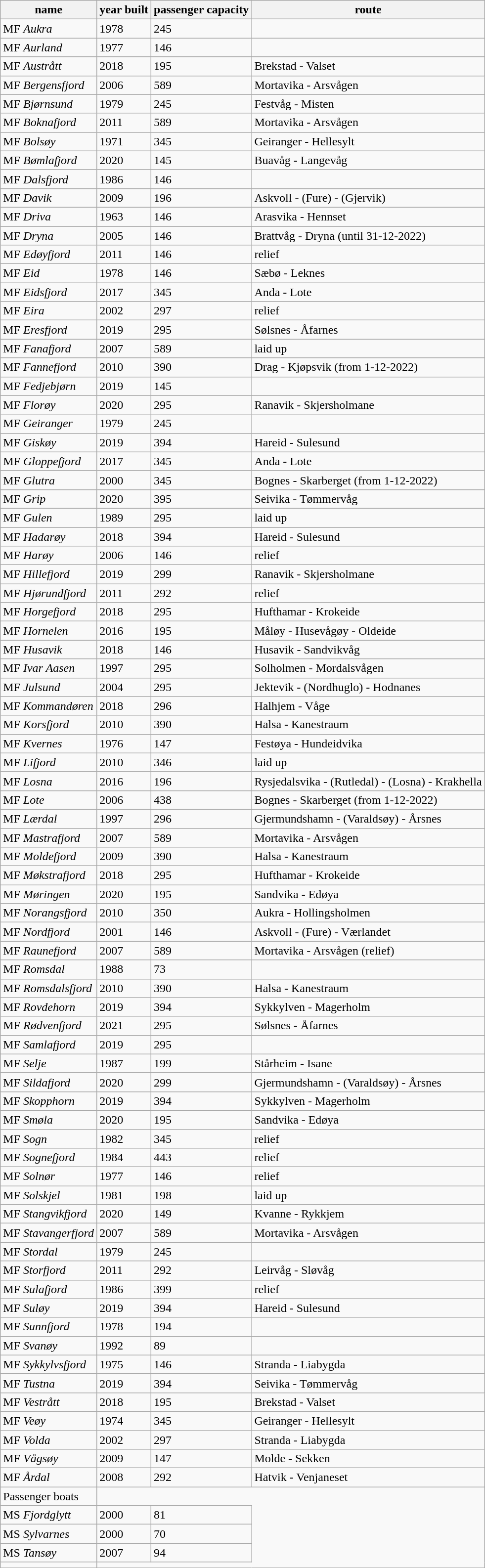<table class="wikitable sortable">
<tr>
<th>name</th>
<th>year built</th>
<th>passenger capacity</th>
<th>route</th>
</tr>
<tr>
<td>MF <em>Aukra</em></td>
<td>1978</td>
<td>245</td>
<td></td>
</tr>
<tr>
<td>MF <em>Aurland</em></td>
<td>1977</td>
<td>146</td>
<td></td>
</tr>
<tr>
<td>MF <em>Austrått</em></td>
<td>2018</td>
<td>195</td>
<td>Brekstad - Valset</td>
</tr>
<tr>
<td>MF <em>Bergensfjord</em></td>
<td>2006</td>
<td>589</td>
<td>Mortavika - Arsvågen</td>
</tr>
<tr>
<td>MF <em>Bjørnsund</em></td>
<td>1979</td>
<td>245</td>
<td>Festvåg - Misten</td>
</tr>
<tr>
<td>MF <em>Boknafjord</em></td>
<td>2011</td>
<td>589</td>
<td>Mortavika - Arsvågen</td>
</tr>
<tr>
<td>MF <em>Bolsøy</em></td>
<td>1971</td>
<td>345</td>
<td>Geiranger - Hellesylt</td>
</tr>
<tr>
<td>MF <em>Bømlafjord</em></td>
<td>2020</td>
<td>145</td>
<td>Buavåg - Langevåg</td>
</tr>
<tr>
<td>MF <em>Dalsfjord</em></td>
<td>1986</td>
<td>146</td>
<td></td>
</tr>
<tr>
<td>MF <em>Davik</em></td>
<td>2009</td>
<td>196</td>
<td>Askvoll - (Fure) - (Gjervik)</td>
</tr>
<tr>
<td>MF <em>Driva</em></td>
<td>1963</td>
<td>146</td>
<td>Arasvika - Hennset</td>
</tr>
<tr>
<td>MF <em>Dryna</em></td>
<td>2005</td>
<td>146</td>
<td>Brattvåg - Dryna (until 31-12-2022)</td>
</tr>
<tr>
<td>MF <em>Edøyfjord</em></td>
<td>2011</td>
<td>146</td>
<td>relief</td>
</tr>
<tr>
<td>MF <em>Eid</em></td>
<td>1978</td>
<td>146</td>
<td>Sæbø - Leknes</td>
</tr>
<tr>
<td>MF <em>Eidsfjord</em></td>
<td>2017</td>
<td>345</td>
<td>Anda - Lote</td>
</tr>
<tr>
<td>MF <em>Eira</em></td>
<td>2002</td>
<td>297</td>
<td>relief</td>
</tr>
<tr>
<td>MF <em>Eresfjord</em></td>
<td>2019</td>
<td>295</td>
<td>Sølsnes - Åfarnes</td>
</tr>
<tr>
<td>MF <em>Fanafjord</em></td>
<td>2007</td>
<td>589</td>
<td>laid up</td>
</tr>
<tr>
<td>MF <em>Fannefjord</em></td>
<td>2010</td>
<td>390</td>
<td>Drag - Kjøpsvik (from 1-12-2022)</td>
</tr>
<tr>
<td>MF <em>Fedjebjørn</em></td>
<td>2019</td>
<td>145</td>
<td></td>
</tr>
<tr>
<td>MF <em>Florøy</em></td>
<td>2020</td>
<td>295</td>
<td>Ranavik - Skjersholmane</td>
</tr>
<tr>
<td>MF <em>Geiranger</em></td>
<td>1979</td>
<td>245</td>
<td></td>
</tr>
<tr>
<td>MF <em>Giskøy</em></td>
<td>2019</td>
<td>394</td>
<td>Hareid - Sulesund</td>
</tr>
<tr>
<td>MF <em>Gloppefjord</em></td>
<td>2017</td>
<td>345</td>
<td>Anda - Lote</td>
</tr>
<tr>
<td>MF <em>Glutra</em></td>
<td>2000</td>
<td>345</td>
<td>Bognes - Skarberget (from 1-12-2022)</td>
</tr>
<tr>
<td>MF <em>Grip</em></td>
<td>2020</td>
<td>395</td>
<td>Seivika - Tømmervåg</td>
</tr>
<tr>
<td>MF <em>Gulen</em></td>
<td>1989</td>
<td>295</td>
<td>laid up</td>
</tr>
<tr>
<td>MF <em>Hadarøy</em></td>
<td>2018</td>
<td>394</td>
<td>Hareid - Sulesund</td>
</tr>
<tr>
<td>MF <em>Harøy</em></td>
<td>2006</td>
<td>146</td>
<td>relief</td>
</tr>
<tr>
<td>MF <em>Hillefjord</em></td>
<td>2019</td>
<td>299</td>
<td>Ranavik - Skjersholmane</td>
</tr>
<tr>
<td>MF <em>Hjørundfjord</em></td>
<td>2011</td>
<td>292</td>
<td>relief</td>
</tr>
<tr>
<td>MF <em>Horgefjord</em></td>
<td>2018</td>
<td>295</td>
<td>Hufthamar - Krokeide</td>
</tr>
<tr>
<td>MF <em>Hornelen</em></td>
<td>2016</td>
<td>195</td>
<td>Måløy - Husevågøy - Oldeide</td>
</tr>
<tr>
<td>MF <em>Husavik</em></td>
<td>2018</td>
<td>146</td>
<td>Husavik - Sandvikvåg</td>
</tr>
<tr>
<td>MF <em>Ivar Aasen</em></td>
<td>1997</td>
<td>295</td>
<td>Solholmen - Mordalsvågen</td>
</tr>
<tr>
<td>MF <em>Julsund</em></td>
<td>2004</td>
<td>295</td>
<td>Jektevik - (Nordhuglo) - Hodnanes</td>
</tr>
<tr>
<td>MF <em>Kommandøren</em></td>
<td>2018</td>
<td>296</td>
<td>Halhjem - Våge</td>
</tr>
<tr>
<td>MF <em>Korsfjord</em></td>
<td>2010</td>
<td>390</td>
<td>Halsa - Kanestraum</td>
</tr>
<tr>
<td>MF <em>Kvernes</em></td>
<td>1976</td>
<td>147</td>
<td>Festøya - Hundeidvika</td>
</tr>
<tr>
<td>MF <em>Lifjord</em></td>
<td>2010</td>
<td>346</td>
<td>laid up</td>
</tr>
<tr>
<td>MF <em>Losna</em></td>
<td>2016</td>
<td>196</td>
<td>Rysjedalsvika - (Rutledal) - (Losna) - Krakhella</td>
</tr>
<tr>
<td>MF <em>Lote</em></td>
<td>2006</td>
<td>438</td>
<td>Bognes - Skarberget (from 1-12-2022)</td>
</tr>
<tr>
<td>MF <em>Lærdal</em></td>
<td>1997</td>
<td>296</td>
<td>Gjermundshamn - (Varaldsøy) - Årsnes</td>
</tr>
<tr>
<td>MF <em>Mastrafjord</em></td>
<td>2007</td>
<td>589</td>
<td>Mortavika - Arsvågen</td>
</tr>
<tr>
<td>MF <em>Moldefjord</em></td>
<td>2009</td>
<td>390</td>
<td>Halsa - Kanestraum</td>
</tr>
<tr>
<td>MF <em>Møkstrafjord</em></td>
<td>2018</td>
<td>295</td>
<td>Hufthamar - Krokeide</td>
</tr>
<tr>
<td>MF <em>Møringen</em></td>
<td>2020</td>
<td>195</td>
<td>Sandvika - Edøya</td>
</tr>
<tr>
<td>MF <em>Norangsfjord</em></td>
<td>2010</td>
<td>350</td>
<td>Aukra - Hollingsholmen</td>
</tr>
<tr>
<td>MF <em>Nordfjord</em></td>
<td>2001</td>
<td>146</td>
<td>Askvoll - (Fure) - Værlandet</td>
</tr>
<tr>
<td>MF <em>Raunefjord</em></td>
<td>2007</td>
<td>589</td>
<td>Mortavika - Arsvågen (relief)</td>
</tr>
<tr>
<td>MF <em>Romsdal</em></td>
<td>1988</td>
<td>73</td>
<td></td>
</tr>
<tr>
<td>MF <em>Romsdalsfjord</em></td>
<td>2010</td>
<td>390</td>
<td>Halsa - Kanestraum</td>
</tr>
<tr>
<td>MF <em>Rovdehorn</em></td>
<td>2019</td>
<td>394</td>
<td>Sykkylven - Magerholm</td>
</tr>
<tr>
<td>MF <em>Rødvenfjord</em></td>
<td>2021</td>
<td>295</td>
<td>Sølsnes - Åfarnes</td>
</tr>
<tr>
<td>MF <em>Samlafjord</em></td>
<td>2019</td>
<td>295</td>
<td></td>
</tr>
<tr>
<td>MF <em>Selje</em></td>
<td>1987</td>
<td>199</td>
<td>Stårheim - Isane</td>
</tr>
<tr>
<td>MF <em>Sildafjord</em></td>
<td>2020</td>
<td>299</td>
<td>Gjermundshamn - (Varaldsøy) - Årsnes</td>
</tr>
<tr>
<td>MF <em>Skopphorn</em></td>
<td>2019</td>
<td>394</td>
<td>Sykkylven - Magerholm</td>
</tr>
<tr>
<td>MF <em>Smøla</em></td>
<td>2020</td>
<td>195</td>
<td>Sandvika - Edøya</td>
</tr>
<tr>
<td>MF <em>Sogn</em></td>
<td>1982</td>
<td>345</td>
<td>relief</td>
</tr>
<tr>
<td>MF <em>Sognefjord</em></td>
<td>1984</td>
<td>443</td>
<td>relief</td>
</tr>
<tr>
<td>MF <em>Solnør</em></td>
<td>1977</td>
<td>146</td>
<td>relief</td>
</tr>
<tr>
<td>MF <em>Solskjel</em></td>
<td>1981</td>
<td>198</td>
<td>laid up</td>
</tr>
<tr>
<td>MF <em>Stangvikfjord</em></td>
<td>2020</td>
<td>149</td>
<td>Kvanne - Rykkjem</td>
</tr>
<tr>
<td>MF <em>Stavangerfjord</em></td>
<td>2007</td>
<td>589</td>
<td>Mortavika - Arsvågen</td>
</tr>
<tr>
<td>MF <em>Stordal</em></td>
<td>1979</td>
<td>245</td>
<td></td>
</tr>
<tr>
<td>MF <em>Storfjord</em></td>
<td>2011</td>
<td>292</td>
<td>Leirvåg - Sløvåg</td>
</tr>
<tr>
<td>MF <em>Sulafjord</em></td>
<td>1986</td>
<td>399</td>
<td>relief</td>
</tr>
<tr>
<td>MF <em>Suløy</em></td>
<td>2019</td>
<td>394</td>
<td>Hareid - Sulesund</td>
</tr>
<tr>
<td>MF <em>Sunnfjord</em></td>
<td>1978</td>
<td>194</td>
<td></td>
</tr>
<tr>
<td>MF <em>Svanøy</em></td>
<td>1992</td>
<td>89</td>
<td></td>
</tr>
<tr>
<td>MF <em>Sykkylvsfjord</em></td>
<td>1975</td>
<td>146</td>
<td>Stranda - Liabygda</td>
</tr>
<tr>
<td>MF <em>Tustna</em></td>
<td>2019</td>
<td>394</td>
<td>Seivika - Tømmervåg</td>
</tr>
<tr>
<td>MF <em>Vestrått</em></td>
<td>2018</td>
<td>195</td>
<td>Brekstad - Valset</td>
</tr>
<tr>
<td>MF <em>Veøy</em></td>
<td>1974</td>
<td>345</td>
<td>Geiranger - Hellesylt</td>
</tr>
<tr>
<td>MF <em>Volda</em></td>
<td>2002</td>
<td>297</td>
<td>Stranda - Liabygda</td>
</tr>
<tr>
<td>MF <em>Vågsøy</em></td>
<td>2009</td>
<td>147</td>
<td>Molde - Sekken</td>
</tr>
<tr>
<td>MF <em>Årdal</em></td>
<td>2008</td>
<td>292</td>
<td>Hatvik - Venjaneset</td>
</tr>
<tr>
<td>Passenger boats</td>
</tr>
<tr>
<td>MS <em>Fjordglytt</em></td>
<td>2000</td>
<td>81</td>
</tr>
<tr>
<td>MS <em>Sylvarnes</em></td>
<td>2000</td>
<td>70</td>
</tr>
<tr>
<td>MS <em>Tansøy</em></td>
<td>2007</td>
<td>94</td>
</tr>
<tr>
<td></td>
</tr>
</table>
